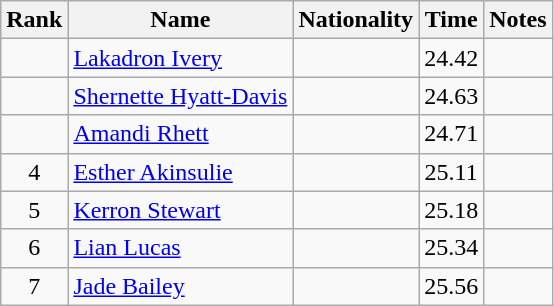<table class="wikitable sortable" style="text-align:center">
<tr>
<th>Rank</th>
<th>Name</th>
<th>Nationality</th>
<th>Time</th>
<th>Notes</th>
</tr>
<tr>
<td align=center></td>
<td align=left><a href='#'>Lakadron Ivery</a></td>
<td align=left></td>
<td>24.42</td>
<td></td>
</tr>
<tr>
<td align=center></td>
<td align=left><a href='#'>Shernette Hyatt-Davis</a></td>
<td align=left></td>
<td>24.63</td>
<td></td>
</tr>
<tr>
<td align=center></td>
<td align=left><a href='#'>Amandi Rhett</a></td>
<td align=left></td>
<td>24.71</td>
<td></td>
</tr>
<tr>
<td align=center>4</td>
<td align=left><a href='#'>Esther Akinsulie</a></td>
<td align=left></td>
<td>25.11</td>
<td></td>
</tr>
<tr>
<td align=center>5</td>
<td align=left><a href='#'>Kerron Stewart</a></td>
<td align=left></td>
<td>25.18</td>
<td></td>
</tr>
<tr>
<td align=center>6</td>
<td align=left><a href='#'>Lian Lucas</a></td>
<td align=left></td>
<td>25.34</td>
<td></td>
</tr>
<tr>
<td align=center>7</td>
<td align=left><a href='#'>Jade Bailey</a></td>
<td align=left></td>
<td>25.56</td>
<td></td>
</tr>
</table>
